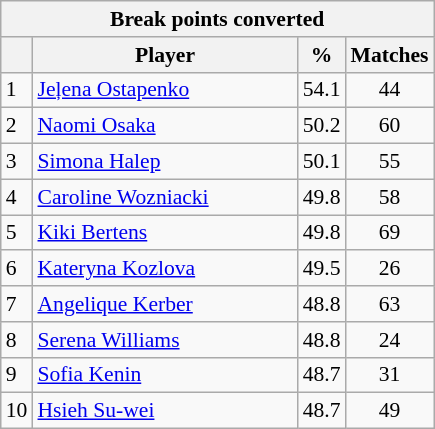<table class="wikitable sortable" style=font-size:90%>
<tr>
<th colspan=4>Break points converted</th>
</tr>
<tr>
<th></th>
<th width=170>Player</th>
<th width=20>%</th>
<th>Matches</th>
</tr>
<tr>
<td>1</td>
<td> <a href='#'>Jeļena Ostapenko</a></td>
<td align=center>54.1</td>
<td align=center>44</td>
</tr>
<tr>
<td>2</td>
<td> <a href='#'>Naomi Osaka</a></td>
<td align=center>50.2</td>
<td align=center>60</td>
</tr>
<tr>
<td>3</td>
<td> <a href='#'>Simona Halep</a></td>
<td align=center>50.1</td>
<td align=center>55</td>
</tr>
<tr>
<td>4</td>
<td> <a href='#'>Caroline Wozniacki</a></td>
<td align=center>49.8</td>
<td align=center>58</td>
</tr>
<tr>
<td>5</td>
<td> <a href='#'>Kiki Bertens</a></td>
<td align=center>49.8</td>
<td align=center>69</td>
</tr>
<tr>
<td>6</td>
<td> <a href='#'>Kateryna Kozlova</a></td>
<td align=center>49.5</td>
<td align=center>26</td>
</tr>
<tr>
<td>7</td>
<td> <a href='#'>Angelique Kerber</a></td>
<td align=center>48.8</td>
<td align=center>63</td>
</tr>
<tr>
<td>8</td>
<td> <a href='#'>Serena Williams</a></td>
<td align=center>48.8</td>
<td align=center>24</td>
</tr>
<tr>
<td>9</td>
<td> <a href='#'>Sofia Kenin</a></td>
<td align=center>48.7</td>
<td align=center>31</td>
</tr>
<tr>
<td>10</td>
<td> <a href='#'>Hsieh Su-wei</a></td>
<td align=center>48.7</td>
<td align=center>49</td>
</tr>
</table>
